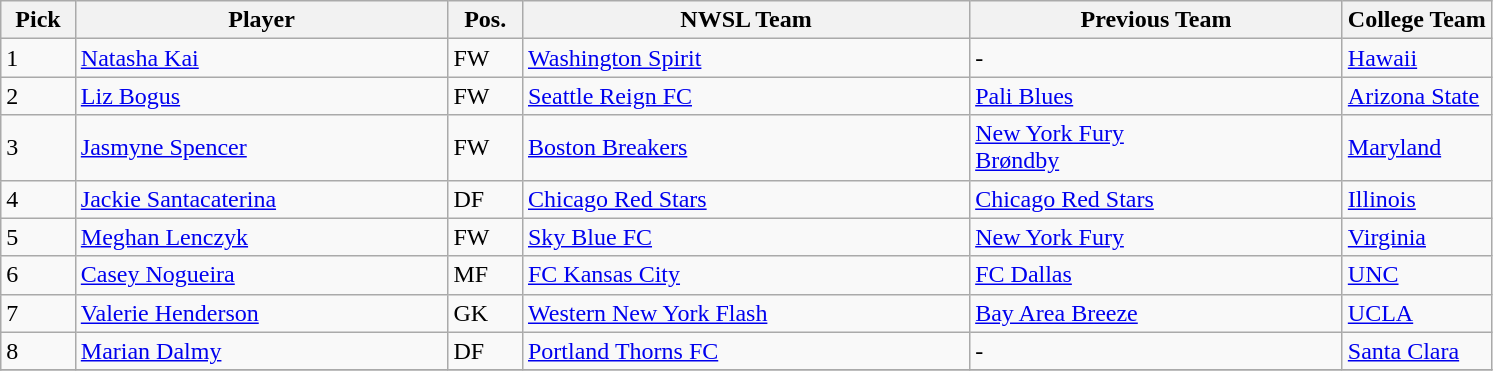<table class="wikitable">
<tr>
<th width="5%">Pick</th>
<th width="25%">Player</th>
<th width="5%">Pos.</th>
<th width="30%">NWSL Team</th>
<th width="25%">Previous Team</th>
<th width="25%">College Team</th>
</tr>
<tr>
<td>1</td>
<td><a href='#'>Natasha Kai</a></td>
<td>FW</td>
<td><a href='#'>Washington Spirit</a></td>
<td>-</td>
<td><a href='#'>Hawaii</a></td>
</tr>
<tr>
<td>2</td>
<td><a href='#'>Liz Bogus</a></td>
<td>FW</td>
<td><a href='#'>Seattle Reign FC</a></td>
<td><a href='#'>Pali Blues</a></td>
<td><a href='#'>Arizona State</a></td>
</tr>
<tr>
<td>3</td>
<td><a href='#'>Jasmyne Spencer</a></td>
<td>FW</td>
<td><a href='#'>Boston Breakers</a></td>
<td><a href='#'>New York Fury</a><br><a href='#'>Brøndby</a></td>
<td><a href='#'>Maryland</a></td>
</tr>
<tr>
<td>4</td>
<td><a href='#'>Jackie Santacaterina</a></td>
<td>DF</td>
<td><a href='#'>Chicago Red Stars</a></td>
<td><a href='#'>Chicago Red Stars</a></td>
<td><a href='#'>Illinois</a></td>
</tr>
<tr>
<td>5</td>
<td><a href='#'>Meghan Lenczyk</a></td>
<td>FW</td>
<td><a href='#'>Sky Blue FC</a></td>
<td><a href='#'>New York Fury</a></td>
<td><a href='#'>Virginia</a></td>
</tr>
<tr>
<td>6</td>
<td><a href='#'>Casey Nogueira</a></td>
<td>MF</td>
<td><a href='#'>FC Kansas City</a></td>
<td><a href='#'>FC Dallas</a></td>
<td><a href='#'>UNC</a></td>
</tr>
<tr>
<td>7</td>
<td><a href='#'>Valerie Henderson</a></td>
<td>GK</td>
<td><a href='#'>Western New York Flash</a></td>
<td><a href='#'>Bay Area Breeze</a></td>
<td><a href='#'>UCLA</a></td>
</tr>
<tr>
<td>8</td>
<td><a href='#'>Marian Dalmy</a></td>
<td>DF</td>
<td><a href='#'>Portland Thorns FC</a></td>
<td>-</td>
<td><a href='#'>Santa Clara</a></td>
</tr>
<tr>
</tr>
</table>
